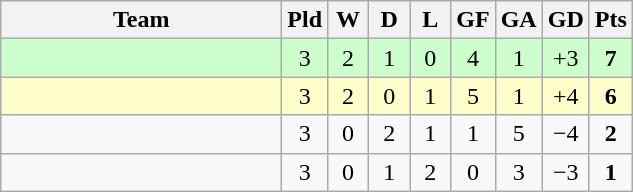<table class="wikitable" style="text-align:center;">
<tr>
<th width=180>Team</th>
<th width=20>Pld</th>
<th width=20>W</th>
<th width=20>D</th>
<th width=20>L</th>
<th width=20>GF</th>
<th width=20>GA</th>
<th width=20>GD</th>
<th width=20>Pts</th>
</tr>
<tr bgcolor="ccffcc">
<td align="left"></td>
<td>3</td>
<td>2</td>
<td>1</td>
<td>0</td>
<td>4</td>
<td>1</td>
<td>+3</td>
<td><strong>7</strong></td>
</tr>
<tr bgcolor="ffffcc">
<td align="left"><em></em></td>
<td>3</td>
<td>2</td>
<td>0</td>
<td>1</td>
<td>5</td>
<td>1</td>
<td>+4</td>
<td><strong>6</strong></td>
</tr>
<tr>
<td align="left"></td>
<td>3</td>
<td>0</td>
<td>2</td>
<td>1</td>
<td>1</td>
<td>5</td>
<td>−4</td>
<td><strong>2</strong></td>
</tr>
<tr>
<td align="left"></td>
<td>3</td>
<td>0</td>
<td>1</td>
<td>2</td>
<td>0</td>
<td>3</td>
<td>−3</td>
<td><strong>1</strong></td>
</tr>
</table>
